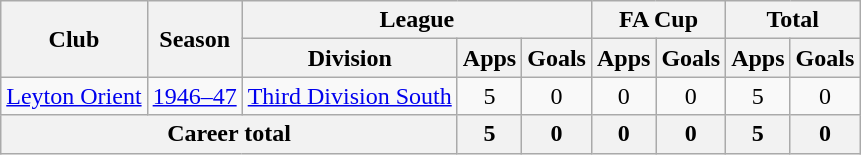<table class="wikitable" style="text-align:center">
<tr>
<th rowspan="2">Club</th>
<th rowspan="2">Season</th>
<th colspan="3">League</th>
<th colspan="2">FA Cup</th>
<th colspan="2">Total</th>
</tr>
<tr>
<th>Division</th>
<th>Apps</th>
<th>Goals</th>
<th>Apps</th>
<th>Goals</th>
<th>Apps</th>
<th>Goals</th>
</tr>
<tr>
<td><a href='#'>Leyton Orient</a></td>
<td><a href='#'>1946–47</a></td>
<td><a href='#'>Third Division South</a></td>
<td>5</td>
<td>0</td>
<td>0</td>
<td>0</td>
<td>5</td>
<td>0</td>
</tr>
<tr>
<th colspan="3">Career total</th>
<th>5</th>
<th>0</th>
<th>0</th>
<th>0</th>
<th>5</th>
<th>0</th>
</tr>
</table>
